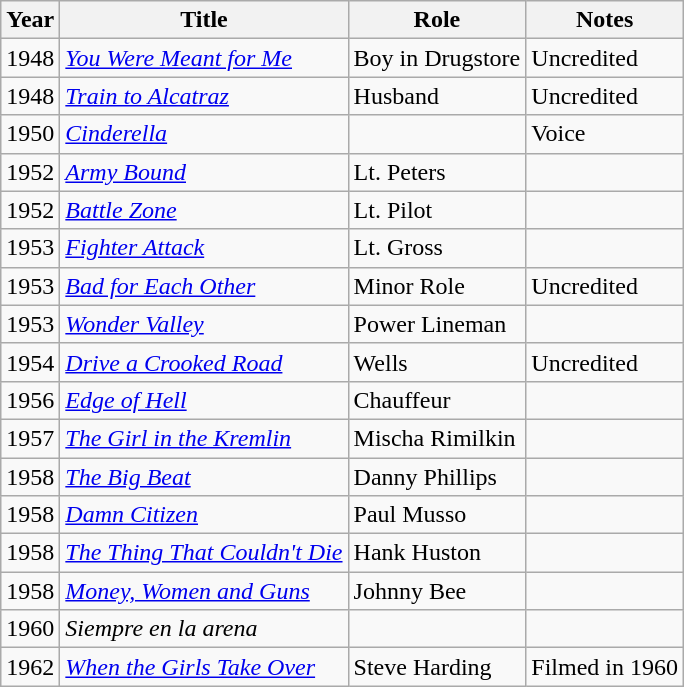<table class="wikitable">
<tr>
<th>Year</th>
<th>Title</th>
<th>Role</th>
<th>Notes</th>
</tr>
<tr>
<td>1948</td>
<td><em><a href='#'>You Were Meant for Me</a></em></td>
<td>Boy in Drugstore</td>
<td>Uncredited</td>
</tr>
<tr>
<td>1948</td>
<td><em><a href='#'>Train to Alcatraz</a></em></td>
<td>Husband</td>
<td>Uncredited</td>
</tr>
<tr>
<td>1950</td>
<td><em><a href='#'>Cinderella</a></em></td>
<td></td>
<td>Voice</td>
</tr>
<tr>
<td>1952</td>
<td><em><a href='#'>Army Bound</a></em></td>
<td>Lt. Peters</td>
<td></td>
</tr>
<tr>
<td>1952</td>
<td><em><a href='#'>Battle Zone</a></em></td>
<td>Lt. Pilot</td>
<td></td>
</tr>
<tr>
<td>1953</td>
<td><em><a href='#'>Fighter Attack</a></em></td>
<td>Lt. Gross</td>
<td></td>
</tr>
<tr>
<td>1953</td>
<td><em><a href='#'>Bad for Each Other</a></em></td>
<td>Minor Role</td>
<td>Uncredited</td>
</tr>
<tr>
<td>1953</td>
<td><em><a href='#'>Wonder Valley</a></em></td>
<td>Power Lineman</td>
<td></td>
</tr>
<tr>
<td>1954</td>
<td><em><a href='#'>Drive a Crooked Road</a></em></td>
<td>Wells</td>
<td>Uncredited</td>
</tr>
<tr>
<td>1956</td>
<td><em><a href='#'>Edge of Hell</a></em></td>
<td>Chauffeur</td>
<td></td>
</tr>
<tr>
<td>1957</td>
<td><em><a href='#'>The Girl in the Kremlin</a></em></td>
<td>Mischa Rimilkin</td>
<td></td>
</tr>
<tr>
<td>1958</td>
<td><em><a href='#'>The Big Beat</a></em></td>
<td>Danny Phillips</td>
<td></td>
</tr>
<tr>
<td>1958</td>
<td><em><a href='#'>Damn Citizen</a></em></td>
<td>Paul Musso</td>
<td></td>
</tr>
<tr>
<td>1958</td>
<td><em><a href='#'>The Thing That Couldn't Die</a></em></td>
<td>Hank Huston</td>
<td></td>
</tr>
<tr>
<td>1958</td>
<td><em><a href='#'>Money, Women and Guns</a></em></td>
<td>Johnny Bee</td>
<td></td>
</tr>
<tr>
<td>1960</td>
<td><em>Siempre en la arena</em></td>
<td></td>
<td></td>
</tr>
<tr>
<td>1962</td>
<td><em><a href='#'>When the Girls Take Over</a></em></td>
<td>Steve Harding</td>
<td>Filmed in 1960</td>
</tr>
</table>
